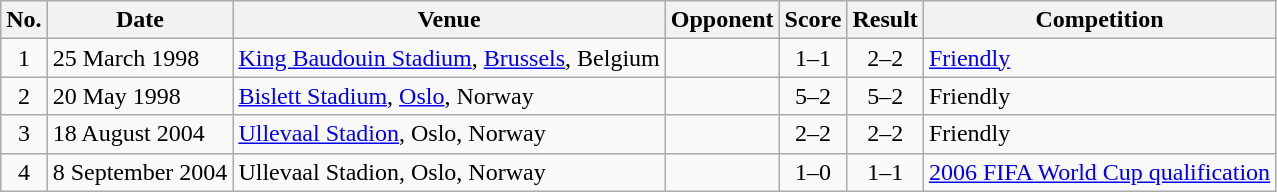<table class="wikitable sortable">
<tr>
<th scope="col">No.</th>
<th scope="col">Date</th>
<th scope="col">Venue</th>
<th scope="col">Opponent</th>
<th scope="col">Score</th>
<th scope="col">Result</th>
<th scope="col">Competition</th>
</tr>
<tr>
<td style="text-align:center">1</td>
<td>25 March 1998</td>
<td><a href='#'>King Baudouin Stadium</a>, <a href='#'>Brussels</a>, Belgium</td>
<td></td>
<td style="text-align:center">1–1</td>
<td style="text-align:center">2–2</td>
<td><a href='#'>Friendly</a></td>
</tr>
<tr>
<td style="text-align:center">2</td>
<td>20 May 1998</td>
<td><a href='#'>Bislett Stadium</a>, <a href='#'>Oslo</a>, Norway</td>
<td></td>
<td style="text-align:center">5–2</td>
<td style="text-align:center">5–2</td>
<td>Friendly</td>
</tr>
<tr>
<td style="text-align:center">3</td>
<td>18 August 2004</td>
<td><a href='#'>Ullevaal Stadion</a>, Oslo, Norway</td>
<td></td>
<td style="text-align:center">2–2</td>
<td style="text-align:center">2–2</td>
<td>Friendly</td>
</tr>
<tr>
<td style="text-align:center">4</td>
<td>8 September 2004</td>
<td>Ullevaal Stadion, Oslo, Norway</td>
<td></td>
<td style="text-align:center">1–0</td>
<td style="text-align:center">1–1</td>
<td><a href='#'>2006 FIFA World Cup qualification</a></td>
</tr>
</table>
